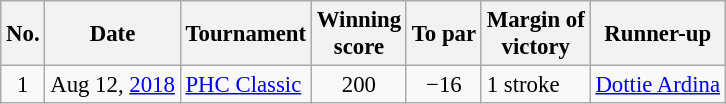<table class="wikitable " style="font-size:95%;">
<tr>
<th>No.</th>
<th>Date</th>
<th>Tournament</th>
<th>Winning<br>score</th>
<th>To par</th>
<th>Margin of<br>victory</th>
<th>Runner-up</th>
</tr>
<tr>
<td align=center>1</td>
<td align=right>Aug 12, <a href='#'>2018</a></td>
<td><a href='#'>PHC Classic</a></td>
<td align=center>200</td>
<td align=center>−16</td>
<td>1 stroke</td>
<td> <a href='#'>Dottie Ardina</a></td>
</tr>
</table>
